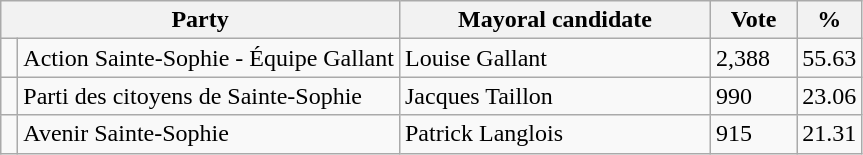<table class="wikitable">
<tr>
<th bgcolor="#DDDDFF" width="230px" colspan="2">Party</th>
<th bgcolor="#DDDDFF" width="200px">Mayoral candidate</th>
<th bgcolor="#DDDDFF" width="50px">Vote</th>
<th bgcolor="#DDDDFF" width="30px">%</th>
</tr>
<tr>
<td> </td>
<td>Action Sainte-Sophie - Équipe Gallant</td>
<td>Louise Gallant</td>
<td>2,388</td>
<td>55.63</td>
</tr>
<tr>
<td> </td>
<td>Parti des citoyens de Sainte-Sophie</td>
<td>Jacques Taillon</td>
<td>990</td>
<td>23.06</td>
</tr>
<tr>
<td> </td>
<td>Avenir Sainte-Sophie</td>
<td>Patrick Langlois</td>
<td>915</td>
<td>21.31</td>
</tr>
</table>
